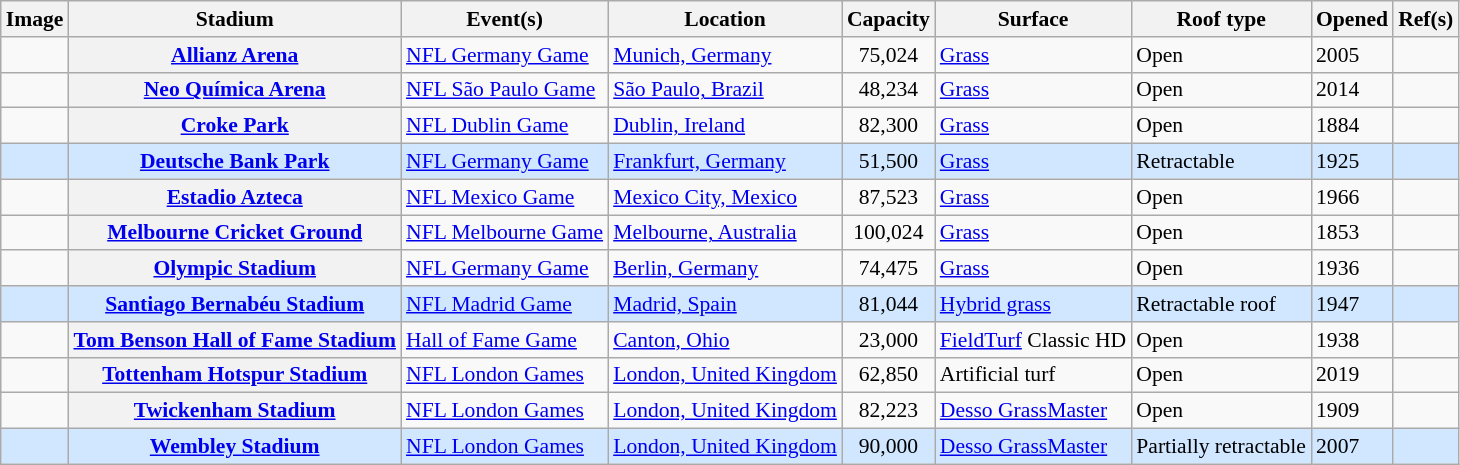<table class="wikitable sortable plainrowheaders" style="font-size:90%">
<tr>
<th scope="col" class=unsortable>Image</th>
<th scope="col">Stadium</th>
<th scope="col">Event(s)</th>
<th scope="col">Location</th>
<th scope="col">Capacity</th>
<th scope="col">Surface</th>
<th scope="col">Roof type</th>
<th scope="col">Opened</th>
<th scope="col">Ref(s)</th>
</tr>
<tr>
<td></td>
<th scope="row"><a href='#'>Allianz Arena</a></th>
<td><a href='#'>NFL Germany Game</a></td>
<td><a href='#'>Munich, Germany</a></td>
<td style="text-align:center;">75,024</td>
<td><a href='#'>Grass</a></td>
<td>Open</td>
<td>2005</td>
<td></td>
</tr>
<tr>
<td></td>
<th scope="row"><a href='#'>Neo Química Arena</a></th>
<td><a href='#'>NFL São Paulo Game</a></td>
<td><a href='#'>São Paulo, Brazil</a></td>
<td style="text-align:center;">48,234</td>
<td><a href='#'>Grass</a></td>
<td>Open</td>
<td>2014</td>
<td></td>
</tr>
<tr>
<td></td>
<th scope="row"><a href='#'>Croke Park</a></th>
<td><a href='#'>NFL Dublin Game</a></td>
<td><a href='#'>Dublin, Ireland</a></td>
<td style="text-align:center;">82,300</td>
<td><a href='#'>Grass</a></td>
<td>Open</td>
<td>1884</td>
<td></td>
</tr>
<tr style="background:#d0e7ff;">
<td></td>
<th scope="row" style="background:#d0e7ff;"><a href='#'>Deutsche Bank Park</a></th>
<td><a href='#'>NFL Germany Game</a></td>
<td><a href='#'>Frankfurt, Germany</a></td>
<td style="text-align:center;">51,500</td>
<td><a href='#'>Grass</a></td>
<td>Retractable</td>
<td>1925</td>
<td></td>
</tr>
<tr>
<td></td>
<th scope="row"><a href='#'>Estadio Azteca</a></th>
<td><a href='#'>NFL Mexico Game</a></td>
<td><a href='#'>Mexico City, Mexico</a></td>
<td style="text-align:center;">87,523</td>
<td><a href='#'>Grass</a></td>
<td>Open</td>
<td>1966</td>
<td></td>
</tr>
<tr>
<td></td>
<th scope="row"><a href='#'>Melbourne Cricket Ground</a></th>
<td><a href='#'>NFL Melbourne Game</a></td>
<td><a href='#'>Melbourne, Australia</a></td>
<td style="text-align:center;">100,024</td>
<td><a href='#'>Grass</a></td>
<td>Open</td>
<td>1853</td>
<td></td>
</tr>
<tr>
<td></td>
<th scope="row"><a href='#'>Olympic Stadium</a></th>
<td><a href='#'>NFL Germany Game</a></td>
<td><a href='#'>Berlin, Germany</a></td>
<td style="text-align:center;">74,475</td>
<td><a href='#'>Grass</a></td>
<td>Open</td>
<td>1936</td>
<td></td>
</tr>
<tr style="background:#d0e7ff;">
<td></td>
<th scope="row" style="background:#d0e7ff;"><a href='#'>Santiago Bernabéu Stadium</a></th>
<td><a href='#'>NFL Madrid Game</a></td>
<td><a href='#'>Madrid, Spain</a></td>
<td style="text-align:center;">81,044</td>
<td><a href='#'>Hybrid grass</a></td>
<td>Retractable roof</td>
<td>1947</td>
<td></td>
</tr>
<tr>
<td></td>
<th scope="row"><a href='#'>Tom Benson Hall of Fame Stadium</a></th>
<td><a href='#'>Hall of Fame Game</a></td>
<td><a href='#'>Canton, Ohio</a></td>
<td style="text-align:center;">23,000</td>
<td><a href='#'>FieldTurf</a> Classic HD</td>
<td>Open</td>
<td>1938</td>
<td></td>
</tr>
<tr>
<td></td>
<th scope="row"><a href='#'>Tottenham Hotspur Stadium</a></th>
<td><a href='#'>NFL London Games</a></td>
<td><a href='#'>London, United Kingdom</a></td>
<td style="text-align:center;">62,850</td>
<td>Artificial turf</td>
<td>Open</td>
<td>2019</td>
<td></td>
</tr>
<tr>
<td></td>
<th scope="row"><a href='#'>Twickenham Stadium</a></th>
<td><a href='#'>NFL London Games</a></td>
<td><a href='#'>London, United Kingdom</a></td>
<td style="text-align:center;">82,223</td>
<td><a href='#'>Desso GrassMaster</a></td>
<td>Open</td>
<td>1909</td>
<td></td>
</tr>
<tr style="background:#d0e7ff;">
<td></td>
<th scope="row" style="background:#d0e7ff;"><a href='#'>Wembley Stadium</a></th>
<td><a href='#'>NFL London Games</a></td>
<td><a href='#'>London, United Kingdom</a></td>
<td style="text-align:center;">90,000</td>
<td><a href='#'>Desso GrassMaster</a></td>
<td>Partially retractable</td>
<td>2007</td>
<td></td>
</tr>
</table>
